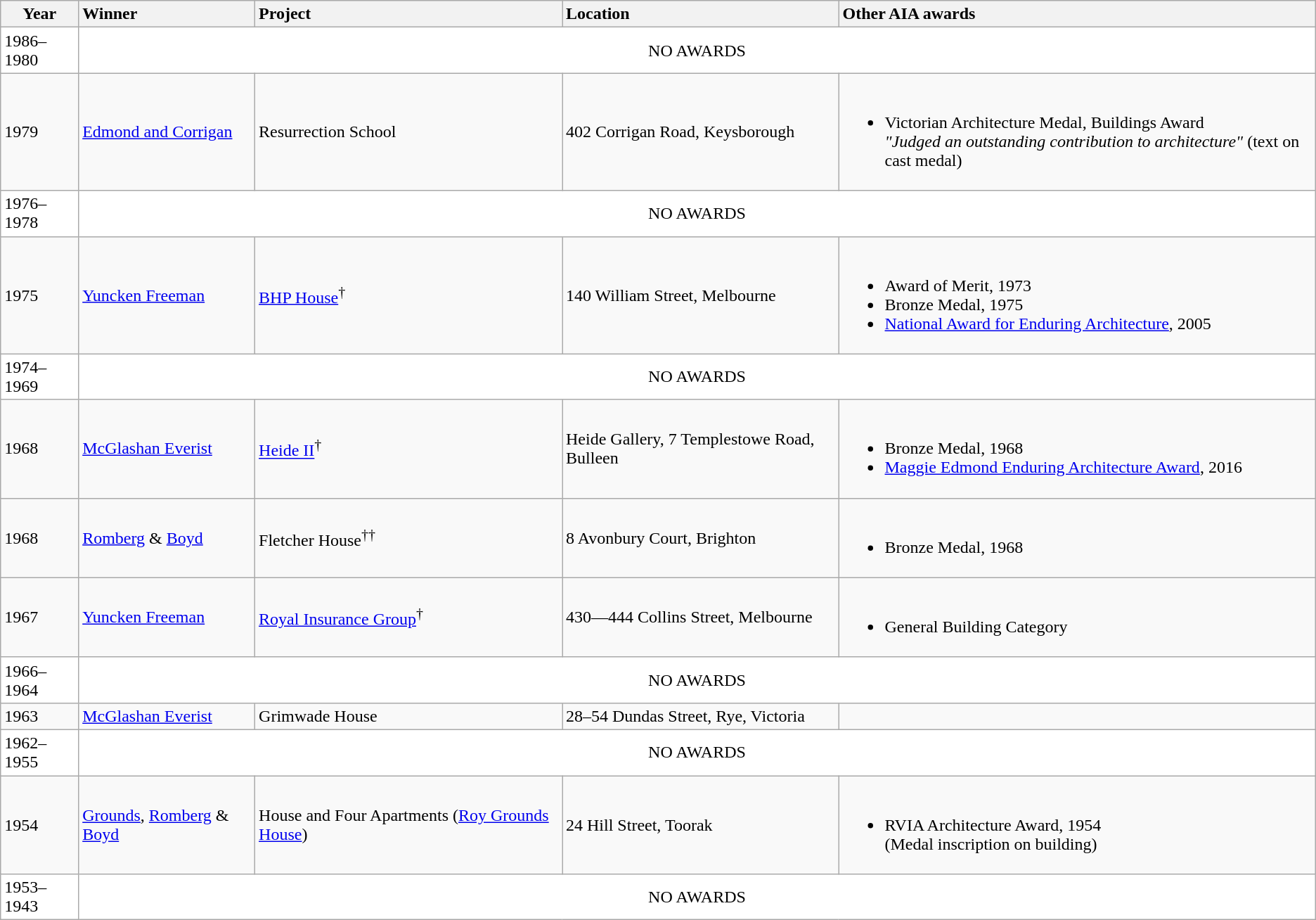<table class="wikitable">
<tr>
<th>Year</th>
<th style="text-align:left;">Winner</th>
<th style="text-align:left;">Project</th>
<th style="text-align:left;">Location</th>
<th style="text-align:left;">Other AIA awards</th>
</tr>
<tr style="background: white;">
<td>1986–1980</td>
<td colspan=4 align=center>NO AWARDS</td>
</tr>
<tr>
<td>1979</td>
<td><a href='#'>Edmond and Corrigan</a></td>
<td>Resurrection School</td>
<td>402 Corrigan Road, Keysborough</td>
<td><br><ul><li>Victorian Architecture Medal, Buildings Award<br><em>"Judged an outstanding contribution to architecture" </em>(text on cast medal)</li></ul></td>
</tr>
<tr style="background: white;">
<td>1976–1978</td>
<td colspan=4 align=center>NO AWARDS</td>
</tr>
<tr>
<td>1975</td>
<td><a href='#'>Yuncken Freeman</a></td>
<td><a href='#'>BHP House</a><sup>†</sup></td>
<td>140 William Street, Melbourne</td>
<td><br><ul><li>Award of Merit, 1973</li><li>Bronze Medal, 1975</li><li><a href='#'>National Award for Enduring Architecture</a>, 2005</li></ul></td>
</tr>
<tr style="background: white;">
<td>1974–1969</td>
<td colspan=4 align=center>NO AWARDS</td>
</tr>
<tr>
<td>1968</td>
<td><a href='#'>McGlashan Everist</a></td>
<td><a href='#'>Heide II</a><sup>†</sup></td>
<td>Heide Gallery, 7 Templestowe Road, Bulleen</td>
<td><br><ul><li>Bronze Medal, 1968</li><li><a href='#'>Maggie Edmond Enduring Architecture Award</a>, 2016</li></ul></td>
</tr>
<tr>
<td>1968</td>
<td><a href='#'>Romberg</a> & <a href='#'>Boyd</a></td>
<td>Fletcher House<sup>††</sup></td>
<td>8 Avonbury Court, Brighton</td>
<td><br><ul><li>Bronze Medal, 1968</li></ul></td>
</tr>
<tr>
<td>1967</td>
<td><a href='#'>Yuncken Freeman</a></td>
<td><a href='#'>Royal Insurance Group</a><sup>† </sup></td>
<td>430—444 Collins Street, Melbourne</td>
<td><br><ul><li>General Building Category</li></ul></td>
</tr>
<tr style="background: white;">
<td>1966–1964</td>
<td colspan=4 align=center>NO AWARDS</td>
</tr>
<tr>
<td>1963</td>
<td><a href='#'>McGlashan Everist</a></td>
<td>Grimwade House</td>
<td>28–54 Dundas Street, Rye, Victoria</td>
<td></td>
</tr>
<tr style="background: white;">
<td>1962–1955</td>
<td colspan=4 align=center>NO AWARDS</td>
</tr>
<tr>
<td>1954</td>
<td><a href='#'>Grounds</a>, <a href='#'>Romberg</a> & <a href='#'>Boyd</a></td>
<td>House and Four Apartments (<a href='#'>Roy Grounds House</a>)</td>
<td>24 Hill Street, Toorak</td>
<td><br><ul><li>RVIA Architecture Award, 1954 <br>(Medal inscription on building)</li></ul></td>
</tr>
<tr style="background: white;">
<td>1953–1943</td>
<td colspan=4 align=center>NO AWARDS</td>
</tr>
</table>
